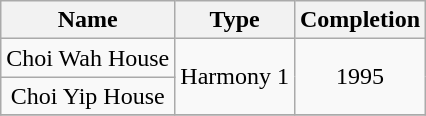<table class="wikitable" style="text-align: center">
<tr>
<th>Name</th>
<th>Type</th>
<th>Completion</th>
</tr>
<tr>
<td>Choi Wah House</td>
<td rowspan="2">Harmony 1</td>
<td rowspan="2">1995</td>
</tr>
<tr>
<td>Choi Yip House</td>
</tr>
<tr>
</tr>
</table>
